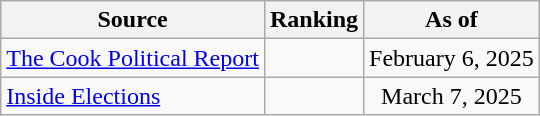<table class="wikitable" style="text-align:center">
<tr>
<th>Source</th>
<th>Ranking</th>
<th>As of</th>
</tr>
<tr>
<td align=left><a href='#'>The Cook Political Report</a></td>
<td></td>
<td>February 6, 2025</td>
</tr>
<tr>
<td align=left><a href='#'>Inside Elections</a></td>
<td></td>
<td>March 7, 2025</td>
</tr>
</table>
